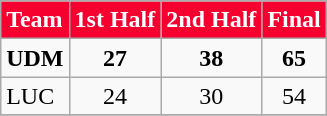<table class="wikitable" align=right>
<tr style="background: #F5002F; color: #FFFFFF">
<td><strong>Team</strong></td>
<td><strong>1st Half</strong></td>
<td><strong>2nd Half</strong></td>
<td><strong>Final</strong></td>
</tr>
<tr>
<td><strong>UDM</strong></td>
<td align=center><strong>27</strong></td>
<td align=center><strong>38</strong></td>
<td align=center><strong>65</strong></td>
</tr>
<tr>
<td>LUC</td>
<td align=center>24</td>
<td align=center>30</td>
<td align=center>54</td>
</tr>
<tr>
</tr>
</table>
